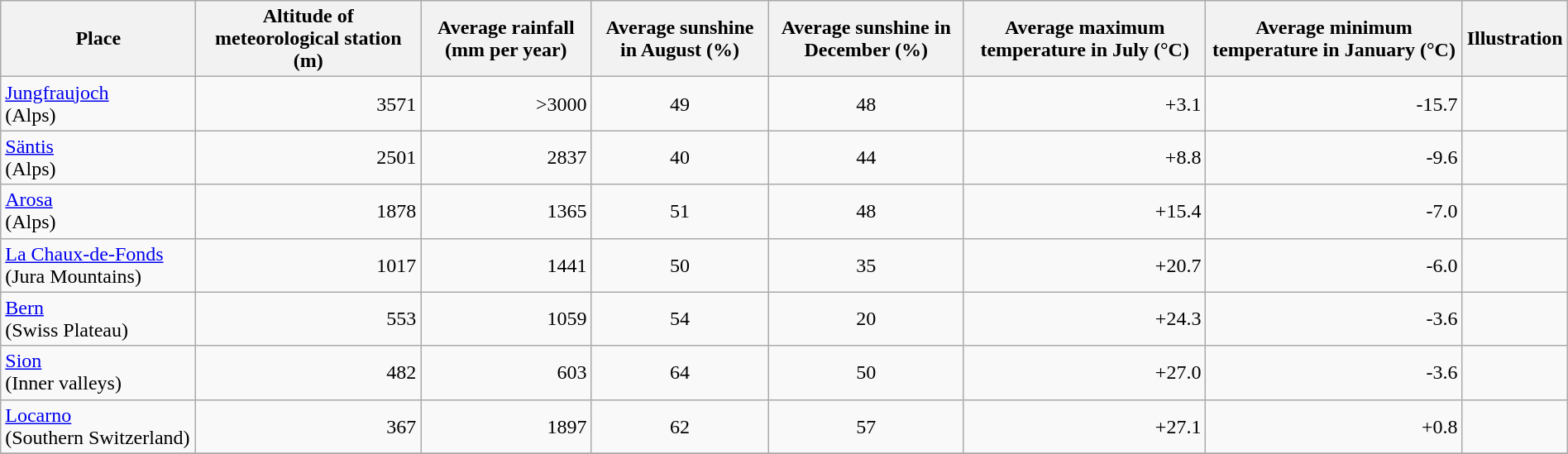<table class="wikitable" style="margin:1em auto;">
<tr>
<th scope="col" style="width: 150px;">Place</th>
<th>Altitude of meteorological station (m)</th>
<th>Average rainfall (mm per year)</th>
<th>Average sunshine in August (%)</th>
<th>Average sunshine in December (%)</th>
<th>Average maximum temperature in July (°C)</th>
<th>Average minimum temperature in January (°C)</th>
<th>Illustration</th>
</tr>
<tr ---->
<td><a href='#'>Jungfraujoch</a> <br> (Alps)</td>
<td align="right">3571</td>
<td align="right">>3000</td>
<td align="center">49</td>
<td align="center">48</td>
<td align="right">+3.1</td>
<td align="right">-15.7</td>
<td></td>
</tr>
<tr ---->
<td><a href='#'>Säntis</a> <br> (Alps)</td>
<td align="right">2501</td>
<td align="right">2837</td>
<td align="center">40</td>
<td align="center">44</td>
<td align="right">+8.8</td>
<td align="right">-9.6</td>
<td></td>
</tr>
<tr ---->
<td><a href='#'>Arosa</a> <br> (Alps)</td>
<td align="right">1878</td>
<td align="right">1365</td>
<td align="center">51</td>
<td align="center">48</td>
<td align="right">+15.4</td>
<td align="right">-7.0</td>
<td></td>
</tr>
<tr ---->
<td><a href='#'>La Chaux-de-Fonds</a> <br> (Jura Mountains)</td>
<td align="right">1017</td>
<td align="right">1441</td>
<td align="center">50</td>
<td align="center">35</td>
<td align="right">+20.7</td>
<td align="right">-6.0</td>
<td></td>
</tr>
<tr ---->
<td><a href='#'>Bern</a> <br> (Swiss Plateau)</td>
<td align="right">553</td>
<td align="right">1059</td>
<td align="center">54</td>
<td align="center">20</td>
<td align="right">+24.3</td>
<td align="right">-3.6</td>
<td></td>
</tr>
<tr ---->
<td><a href='#'>Sion</a> <br> (Inner valleys)</td>
<td align="right">482</td>
<td align="right">603</td>
<td align="center">64</td>
<td align="center">50</td>
<td align="right">+27.0</td>
<td align="right">-3.6</td>
<td></td>
</tr>
<tr ---->
<td><a href='#'>Locarno</a> <br> (Southern Switzerland)</td>
<td align="right">367</td>
<td align="right">1897</td>
<td align="center">62</td>
<td align="center">57</td>
<td align="right">+27.1</td>
<td align="right">+0.8</td>
<td></td>
</tr>
<tr ---->
</tr>
</table>
